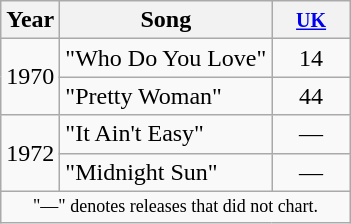<table class="wikitable">
<tr>
<th>Year</th>
<th>Song</th>
<th style="width:45px;"><small><a href='#'>UK</a></small><br></th>
</tr>
<tr>
<td rowspan="2">1970</td>
<td>"Who Do You Love"</td>
<td align=center>14</td>
</tr>
<tr>
<td>"Pretty Woman"</td>
<td align=center>44</td>
</tr>
<tr>
<td rowspan="2">1972</td>
<td>"It Ain't Easy"</td>
<td align=center>—</td>
</tr>
<tr>
<td>"Midnight Sun"</td>
<td align=center>—</td>
</tr>
<tr>
<td colspan="4" style="text-align:center; font-size:9pt;">"—" denotes releases that did not chart.</td>
</tr>
</table>
